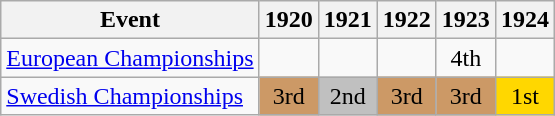<table class="wikitable">
<tr>
<th>Event</th>
<th>1920</th>
<th>1921</th>
<th>1922</th>
<th>1923</th>
<th>1924</th>
</tr>
<tr>
<td><a href='#'>European Championships</a></td>
<td></td>
<td></td>
<td></td>
<td align="center">4th</td>
<td></td>
</tr>
<tr>
<td><a href='#'>Swedish Championships</a></td>
<td align="center" bgcolor="cc9966">3rd</td>
<td align="center" bgcolor="silver">2nd</td>
<td align="center" bgcolor="cc9966">3rd</td>
<td align="center" bgcolor="cc9966">3rd</td>
<td align="center" bgcolor="gold">1st</td>
</tr>
</table>
